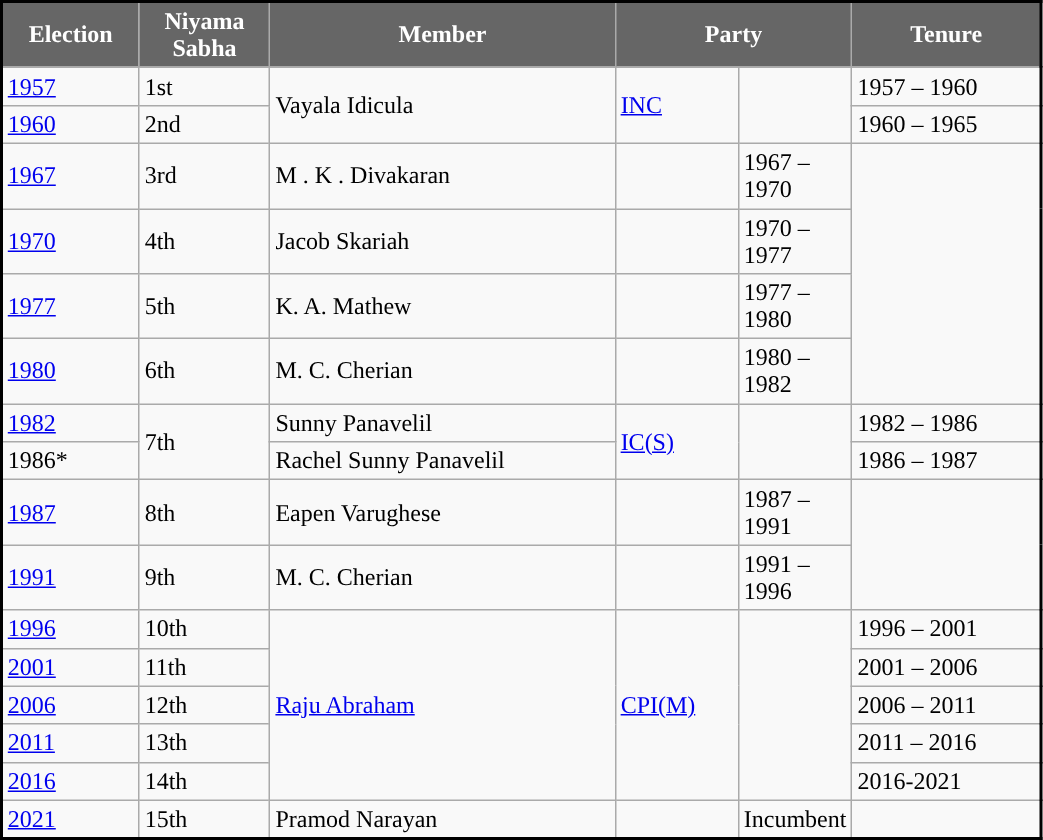<table class="wikitable sortable" width="55%" cellpadding="2" cellspacing="0" border="1" style="border-collapse: collapse; border: 2px #000000 solid; font-size: x-big">
<tr>
<th style="background-color:#666666; color:white">Election</th>
<th style="background-color:#666666; color:white">Niyama<br>Sabha</th>
<th style="background-color:#666666; color:white">Member</th>
<th style="background-color:#666666; color:white" colspan="2">Party</th>
<th style="background-color:#666666; color:white">Tenure</th>
</tr>
<tr>
<td><a href='#'>1957</a></td>
<td>1st</td>
<td rowspan="2">Vayala Idicula</td>
<td rowspan="2"><a href='#'>INC</a></td>
<td rowspan="2" width="4px" style="background-color: "></td>
<td>1957 – 1960</td>
</tr>
<tr>
<td><a href='#'>1960</a></td>
<td>2nd</td>
<td>1960 – 1965</td>
</tr>
<tr>
<td><a href='#'>1967</a></td>
<td>3rd</td>
<td>M . K . Divakaran</td>
<td></td>
<td>1967 – 1970</td>
</tr>
<tr>
<td><a href='#'>1970</a></td>
<td>4th</td>
<td>Jacob Skariah</td>
<td></td>
<td>1970 – 1977</td>
</tr>
<tr>
<td><a href='#'>1977</a></td>
<td>5th</td>
<td>K. A. Mathew</td>
<td></td>
<td>1977 – 1980</td>
</tr>
<tr>
<td><a href='#'>1980</a></td>
<td>6th</td>
<td>M. C. Cherian</td>
<td></td>
<td>1980 – 1982</td>
</tr>
<tr>
<td><a href='#'>1982</a></td>
<td rowspan="2">7th</td>
<td>Sunny Panavelil</td>
<td rowspan="2"><a href='#'>IC(S)</a></td>
<td rowspan="2" width="4px" style="background-color: "></td>
<td>1982 – 1986</td>
</tr>
<tr>
<td>1986*</td>
<td>Rachel Sunny Panavelil</td>
<td>1986 – 1987</td>
</tr>
<tr>
<td><a href='#'>1987</a></td>
<td>8th</td>
<td>Eapen Varughese</td>
<td></td>
<td>1987 – 1991</td>
</tr>
<tr>
<td><a href='#'>1991</a></td>
<td>9th</td>
<td>M. C. Cherian</td>
<td></td>
<td>1991 – 1996</td>
</tr>
<tr>
<td><a href='#'>1996</a></td>
<td>10th</td>
<td rowspan="5"><a href='#'>Raju Abraham</a></td>
<td rowspan="5"><a href='#'>CPI(M)</a></td>
<td rowspan="5" width="4px" style="background-color: "></td>
<td>1996 – 2001</td>
</tr>
<tr>
<td><a href='#'>2001</a></td>
<td>11th</td>
<td>2001 – 2006</td>
</tr>
<tr>
<td><a href='#'>2006</a></td>
<td>12th</td>
<td>2006 – 2011</td>
</tr>
<tr>
<td><a href='#'>2011</a></td>
<td>13th</td>
<td>2011 – 2016</td>
</tr>
<tr>
<td><a href='#'>2016</a></td>
<td>14th</td>
<td>2016-2021</td>
</tr>
<tr>
<td><a href='#'>2021</a></td>
<td>15th</td>
<td>Pramod Narayan</td>
<td></td>
<td>Incumbent</td>
</tr>
</table>
